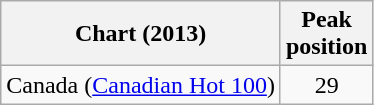<table class="wikitable sortable">
<tr>
<th>Chart (2013)</th>
<th>Peak<br>position</th>
</tr>
<tr>
<td>Canada (<a href='#'>Canadian Hot 100</a>)</td>
<td align="center">29</td>
</tr>
</table>
